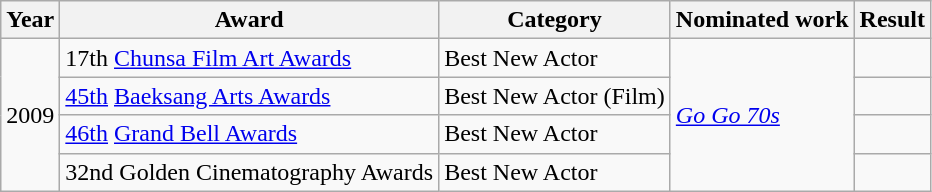<table class="wikitable">
<tr>
<th width=10>Year</th>
<th>Award</th>
<th>Category</th>
<th>Nominated work</th>
<th>Result</th>
</tr>
<tr>
<td rowspan=4>2009</td>
<td>17th <a href='#'>Chunsa Film Art Awards</a></td>
<td>Best New Actor</td>
<td rowspan=4><em><a href='#'>Go Go 70s</a></em></td>
<td></td>
</tr>
<tr>
<td><a href='#'>45th</a> <a href='#'>Baeksang Arts Awards</a></td>
<td>Best New Actor (Film)</td>
<td></td>
</tr>
<tr>
<td><a href='#'>46th</a> <a href='#'>Grand Bell Awards</a></td>
<td>Best New Actor</td>
<td></td>
</tr>
<tr>
<td>32nd Golden Cinematography Awards</td>
<td>Best New Actor</td>
<td></td>
</tr>
</table>
